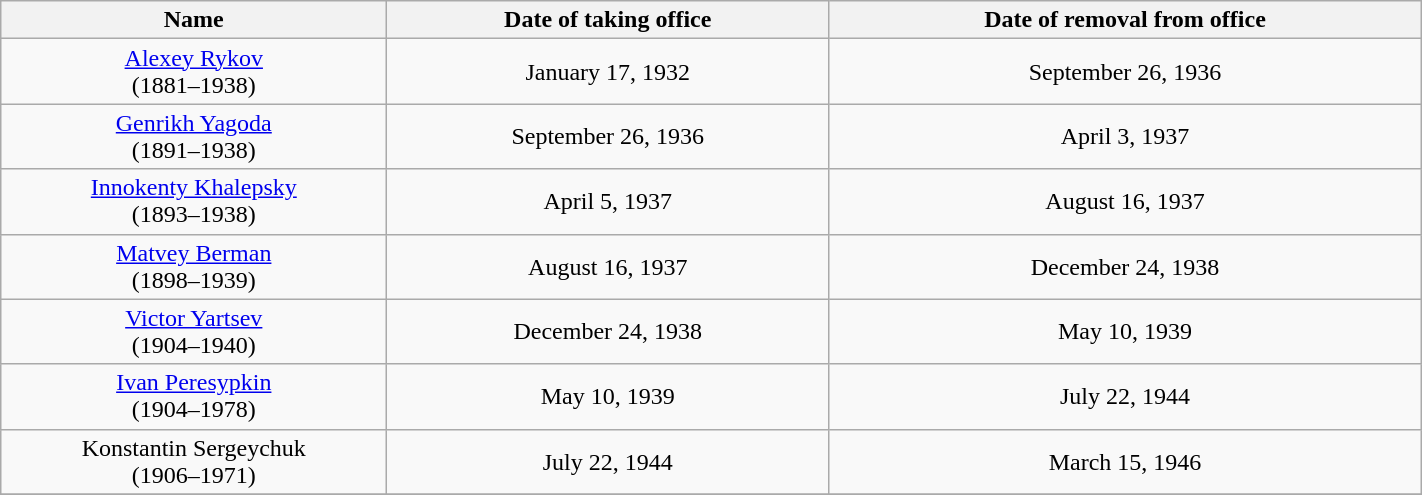<table class="wikitable" style="text-align:center" width=75%>
<tr>
<th width=250px>Name</th>
<th>Date of taking office</th>
<th>Date of removal from office</th>
</tr>
<tr>
<td><a href='#'>Alexey Rykov</a><br>(1881–1938)<br></td>
<td>January 17, 1932</td>
<td>September 26, 1936</td>
</tr>
<tr>
<td><a href='#'>Genrikh Yagoda</a><br>(1891–1938)<br></td>
<td>September 26, 1936</td>
<td>April 3, 1937</td>
</tr>
<tr>
<td><a href='#'>Innokenty Khalepsky</a><br>(1893–1938)<br></td>
<td>April 5, 1937</td>
<td>August 16, 1937</td>
</tr>
<tr>
<td><a href='#'>Matvey Berman</a><br>(1898–1939)<br></td>
<td>August 16, 1937</td>
<td>December 24, 1938</td>
</tr>
<tr>
<td><a href='#'>Victor Yartsev</a><br>(1904–1940)</td>
<td>December 24, 1938</td>
<td>May 10, 1939</td>
</tr>
<tr>
<td><a href='#'>Ivan Peresypkin</a><br>(1904–1978)<br></td>
<td>May 10, 1939</td>
<td>July 22, 1944</td>
</tr>
<tr>
<td>Konstantin Sergeychuk<br>(1906–1971)<br></td>
<td>July 22, 1944</td>
<td>March 15, 1946</td>
</tr>
<tr>
</tr>
</table>
